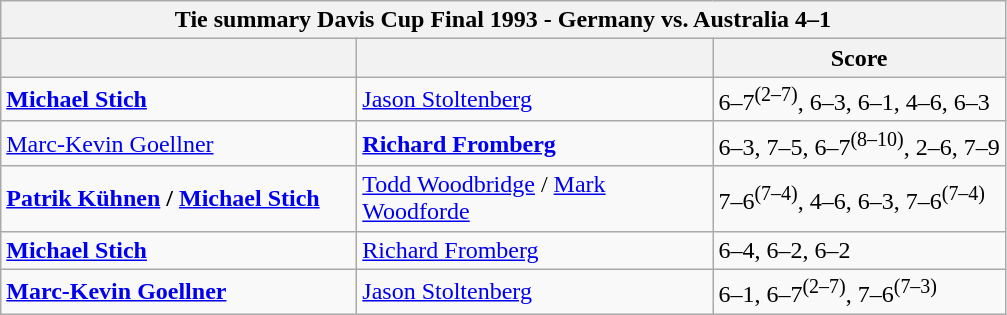<table class="wikitable collapsible collapsed nowrap">
<tr>
<th colspan="3">Tie summary Davis Cup Final 1993 - Germany vs. Australia 4–1</th>
</tr>
<tr>
<th></th>
<th></th>
<th>Score</th>
</tr>
<tr>
<td width=230><strong><a href='#'>Michael Stich</a></strong></td>
<td width=230><a href='#'>Jason Stoltenberg</a></td>
<td>6–7<sup>(2–7)</sup>, 6–3, 6–1, 4–6, 6–3</td>
</tr>
<tr>
<td><a href='#'>Marc-Kevin Goellner</a></td>
<td><strong><a href='#'>Richard Fromberg</a></strong></td>
<td>6–3, 7–5, 6–7<sup>(8–10)</sup>, 2–6, 7–9</td>
</tr>
<tr>
<td><strong><a href='#'>Patrik Kühnen</a> / <a href='#'>Michael Stich</a></strong></td>
<td><a href='#'>Todd Woodbridge</a> / <a href='#'>Mark Woodforde</a></td>
<td>7–6<sup>(7–4)</sup>, 4–6, 6–3, 7–6<sup>(7–4)</sup></td>
</tr>
<tr>
<td><strong><a href='#'>Michael Stich</a></strong></td>
<td><a href='#'>Richard Fromberg</a></td>
<td>6–4, 6–2, 6–2</td>
</tr>
<tr>
<td><strong><a href='#'>Marc-Kevin Goellner</a></strong></td>
<td><a href='#'>Jason Stoltenberg</a></td>
<td>6–1, 6–7<sup>(2–7)</sup>, 7–6<sup>(7–3)</sup></td>
</tr>
</table>
